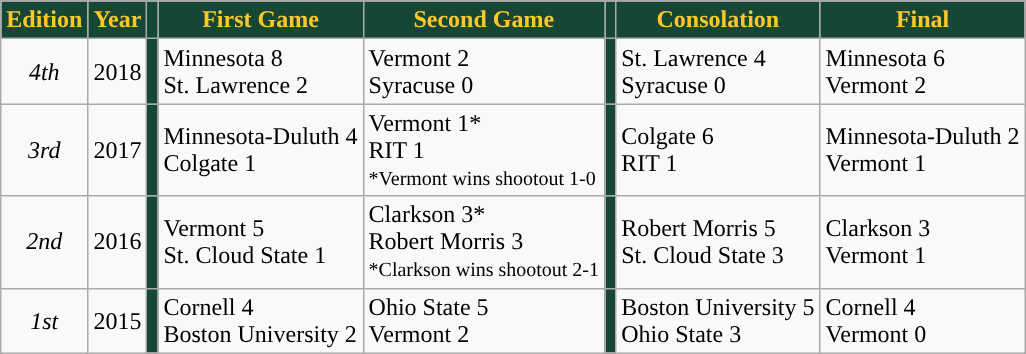<table class="wikitable">
<tr align="center"  style="background:#154734;color:#FFC72C;">
<td><strong>Edition</strong></td>
<td><strong>Year</strong></td>
<td></td>
<td><strong>First Game</strong></td>
<td><strong>Second Game</strong></td>
<td></td>
<td><strong>Consolation</strong></td>
<td><strong>Final</strong></td>
</tr>
<tr align="center" bgcolor="">
<td><em>4th</em></td>
<td>2018</td>
<td style="background:#154734;"></td>
<td align="left">Minnesota 8 <br> St. Lawrence 2</td>
<td align="left">Vermont 2 <br> Syracuse 0</td>
<td style="background:#154734;"></td>
<td align="left">St. Lawrence 4 <br> Syracuse 0</td>
<td align="left">Minnesota 6 <br> Vermont 2</td>
</tr>
<tr align="center" bgcolor="">
<td><em>3rd</em></td>
<td>2017</td>
<td style="background:#154734;"></td>
<td align="left">Minnesota-Duluth 4 <br> Colgate 1</td>
<td align="left">Vermont 1* <br> RIT 1 <br> <small>*Vermont wins shootout 1-0</small></td>
<td style="background:#154734;"></td>
<td align="left">Colgate 6 <br> RIT 1</td>
<td align="left">Minnesota-Duluth 2 <br> Vermont 1</td>
</tr>
<tr align="center" bgcolor="">
<td><em>2nd</em></td>
<td>2016</td>
<td style="background:#154734;"></td>
<td align="left">Vermont 5 <br> St. Cloud State 1</td>
<td align="left">Clarkson 3* <br> Robert Morris 3 <br> <small>*Clarkson wins shootout 2-1</small></td>
<td style="background:#154734;"></td>
<td align="left">Robert Morris 5 <br> St. Cloud State 3</td>
<td align="left">Clarkson 3 <br> Vermont 1</td>
</tr>
<tr align="center" bgcolor="">
<td><em>1st</em></td>
<td>2015</td>
<td style="background:#154734;"></td>
<td align="left">Cornell 4 <br> Boston University 2</td>
<td align="left">Ohio State 5 <br> Vermont 2</td>
<td style="background:#154734;"></td>
<td align="left">Boston University 5 <br> Ohio State 3</td>
<td align="left">Cornell 4 <br> Vermont 0</td>
</tr>
</table>
